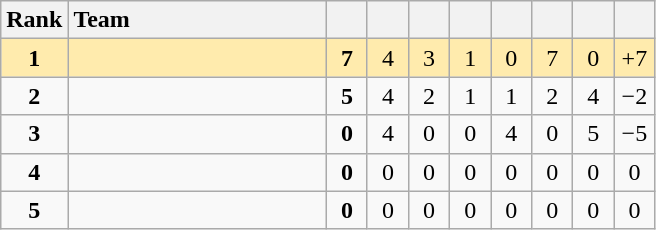<table class="wikitable" style="text-align:center">
<tr>
<th width=30>Rank</th>
<th width=165 style="text-align:left">Team</th>
<th width=20></th>
<th width=20></th>
<th width=20></th>
<th width=20></th>
<th width=20></th>
<th width=20></th>
<th width=20></th>
<th width=20></th>
</tr>
<tr bgcolor="#ffebad">
<td><strong>1</strong></td>
<td align="left"></td>
<td><strong>7</strong></td>
<td>4</td>
<td>3</td>
<td>1</td>
<td>0</td>
<td>7</td>
<td>0</td>
<td>+7</td>
</tr>
<tr>
<td><strong>2</strong></td>
<td align="left"></td>
<td><strong>5</strong></td>
<td>4</td>
<td>2</td>
<td>1</td>
<td>1</td>
<td>2</td>
<td>4</td>
<td>−2</td>
</tr>
<tr>
<td><strong>3</strong></td>
<td align="left"></td>
<td><strong>0</strong></td>
<td>4</td>
<td>0</td>
<td>0</td>
<td>4</td>
<td>0</td>
<td>5</td>
<td>−5</td>
</tr>
<tr>
<td><strong>4</strong></td>
<td align="left"></td>
<td><strong>0</strong></td>
<td>0</td>
<td>0</td>
<td>0</td>
<td>0</td>
<td>0</td>
<td>0</td>
<td>0</td>
</tr>
<tr>
<td><strong>5</strong></td>
<td align="left"></td>
<td><strong>0</strong></td>
<td>0</td>
<td>0</td>
<td>0</td>
<td>0</td>
<td>0</td>
<td>0</td>
<td>0</td>
</tr>
</table>
